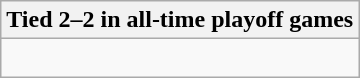<table class="wikitable collapsible collapsed">
<tr>
<th>Tied 2–2 in all-time playoff games</th>
</tr>
<tr>
<td><br>


</td>
</tr>
</table>
